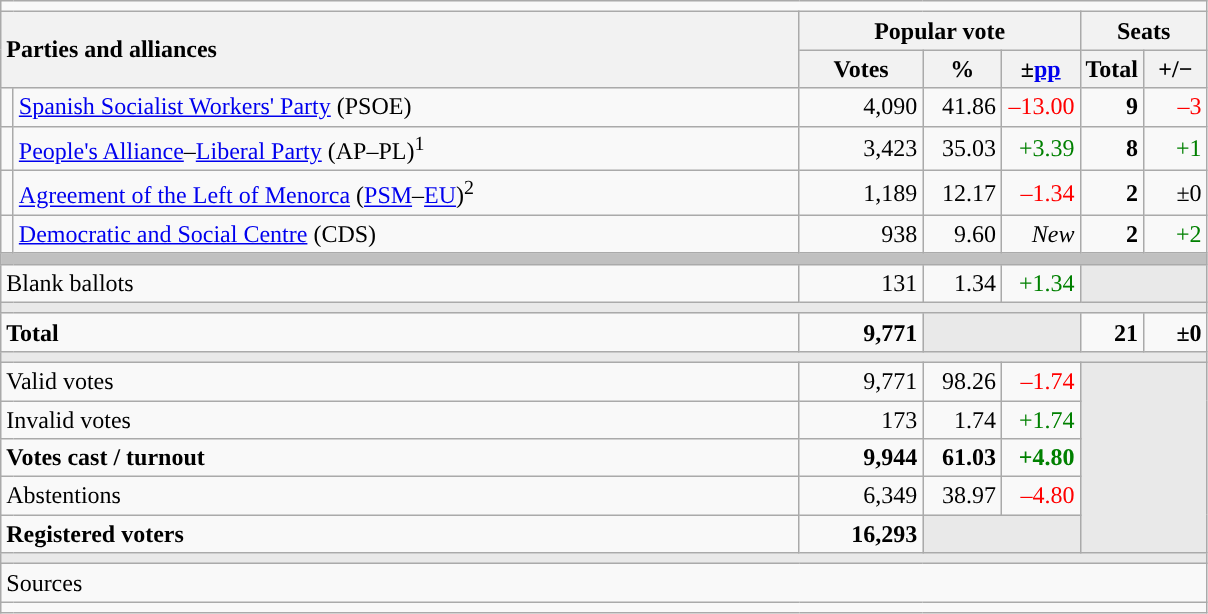<table class="wikitable" style="text-align:right;">
<tr>
<td colspan="7"></td>
</tr>
<tr>
<th style="text-align:left;" rowspan="2" colspan="2" width="525">Parties and alliances</th>
<th colspan="3">Popular vote</th>
<th colspan="2">Seats</th>
</tr>
<tr>
<th width="75">Votes</th>
<th width="45">%</th>
<th width="45">±<a href='#'>pp</a></th>
<th width="35">Total</th>
<th width="35">+/−</th>
</tr>
<tr>
<td width="1" style="color:inherit;background:"></td>
<td align="left"><a href='#'>Spanish Socialist Workers' Party</a> (PSOE)</td>
<td>4,090</td>
<td>41.86</td>
<td style="color:red;">–13.00</td>
<td><strong>9</strong></td>
<td style="color:red;">–3</td>
</tr>
<tr>
<td style="color:inherit;background:"></td>
<td align="left"><a href='#'>People's Alliance</a>–<a href='#'>Liberal Party</a> (AP–PL)<sup>1</sup></td>
<td>3,423</td>
<td>35.03</td>
<td style="color:green;">+3.39</td>
<td><strong>8</strong></td>
<td style="color:green;">+1</td>
</tr>
<tr>
<td style="color:inherit;background:"></td>
<td align="left"><a href='#'>Agreement of the Left of Menorca</a> (<a href='#'>PSM</a>–<a href='#'>EU</a>)<sup>2</sup></td>
<td>1,189</td>
<td>12.17</td>
<td style="color:red;">–1.34</td>
<td><strong>2</strong></td>
<td>±0</td>
</tr>
<tr>
<td style="color:inherit;background:"></td>
<td align="left"><a href='#'>Democratic and Social Centre</a> (CDS)</td>
<td>938</td>
<td>9.60</td>
<td><em>New</em></td>
<td><strong>2</strong></td>
<td style="color:green;">+2</td>
</tr>
<tr>
<td colspan="7" bgcolor="#C0C0C0"></td>
</tr>
<tr>
<td align="left" colspan="2">Blank ballots</td>
<td>131</td>
<td>1.34</td>
<td style="color:green;">+1.34</td>
<td bgcolor="#E9E9E9" colspan="2"></td>
</tr>
<tr>
<td colspan="7" bgcolor="#E9E9E9"></td>
</tr>
<tr style="font-weight:bold;">
<td align="left" colspan="2">Total</td>
<td>9,771</td>
<td bgcolor="#E9E9E9" colspan="2"></td>
<td>21</td>
<td>±0</td>
</tr>
<tr>
<td colspan="7" bgcolor="#E9E9E9"></td>
</tr>
<tr>
<td align="left" colspan="2">Valid votes</td>
<td>9,771</td>
<td>98.26</td>
<td style="color:red;">–1.74</td>
<td bgcolor="#E9E9E9" colspan="2" rowspan="5"></td>
</tr>
<tr>
<td align="left" colspan="2">Invalid votes</td>
<td>173</td>
<td>1.74</td>
<td style="color:green;">+1.74</td>
</tr>
<tr style="font-weight:bold;">
<td align="left" colspan="2">Votes cast / turnout</td>
<td>9,944</td>
<td>61.03</td>
<td style="color:green;">+4.80</td>
</tr>
<tr>
<td align="left" colspan="2">Abstentions</td>
<td>6,349</td>
<td>38.97</td>
<td style="color:red;">–4.80</td>
</tr>
<tr style="font-weight:bold;">
<td align="left" colspan="2">Registered voters</td>
<td>16,293</td>
<td bgcolor="#E9E9E9" colspan="2"></td>
</tr>
<tr>
<td colspan="7" bgcolor="#E9E9E9"></td>
</tr>
<tr>
<td align="left" colspan="7">Sources</td>
</tr>
<tr>
<td colspan="7" style="text-align:left; max-width:790px;"></td>
</tr>
</table>
